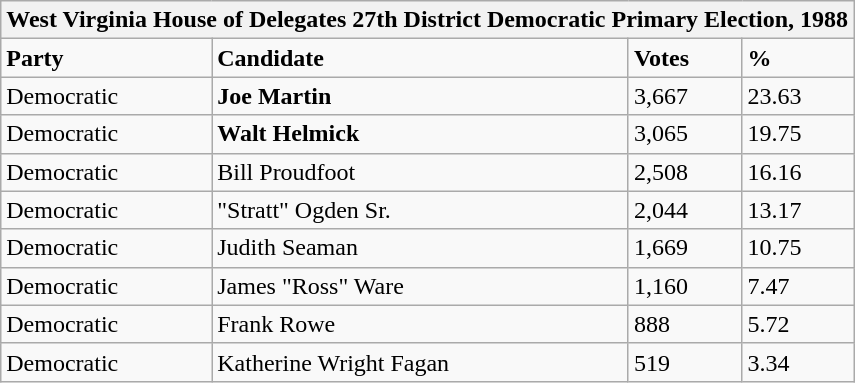<table class="wikitable">
<tr>
<th colspan="4">West Virginia House of Delegates 27th District Democratic Primary Election, 1988</th>
</tr>
<tr>
<td><strong>Party</strong></td>
<td><strong>Candidate</strong></td>
<td><strong>Votes</strong></td>
<td><strong>%</strong></td>
</tr>
<tr>
<td>Democratic</td>
<td><strong>Joe Martin</strong></td>
<td>3,667</td>
<td>23.63</td>
</tr>
<tr>
<td>Democratic</td>
<td><strong>Walt Helmick</strong></td>
<td>3,065</td>
<td>19.75</td>
</tr>
<tr>
<td>Democratic</td>
<td>Bill Proudfoot</td>
<td>2,508</td>
<td>16.16</td>
</tr>
<tr>
<td>Democratic</td>
<td>"Stratt" Ogden Sr.</td>
<td>2,044</td>
<td>13.17</td>
</tr>
<tr>
<td>Democratic</td>
<td>Judith Seaman</td>
<td>1,669</td>
<td>10.75</td>
</tr>
<tr>
<td>Democratic</td>
<td>James "Ross" Ware</td>
<td>1,160</td>
<td>7.47</td>
</tr>
<tr>
<td>Democratic</td>
<td>Frank Rowe</td>
<td>888</td>
<td>5.72</td>
</tr>
<tr>
<td>Democratic</td>
<td>Katherine Wright Fagan</td>
<td>519</td>
<td>3.34</td>
</tr>
</table>
